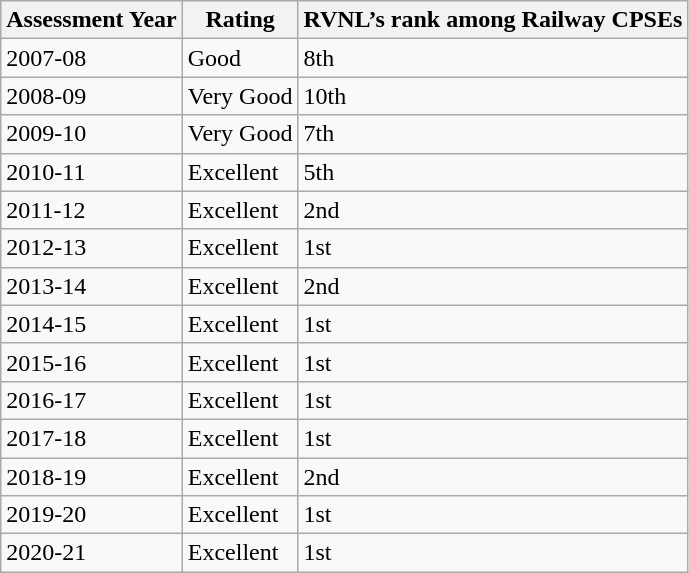<table class="wikitable">
<tr>
<th>Assessment Year</th>
<th>Rating</th>
<th>RVNL’s  rank among Railway CPSEs</th>
</tr>
<tr>
<td>2007-08</td>
<td>Good</td>
<td>8th</td>
</tr>
<tr>
<td>2008-09</td>
<td>Very Good</td>
<td>10th</td>
</tr>
<tr>
<td>2009-10</td>
<td>Very Good</td>
<td>7th</td>
</tr>
<tr>
<td>2010-11</td>
<td>Excellent</td>
<td>5th</td>
</tr>
<tr>
<td>2011-12</td>
<td>Excellent</td>
<td>2nd</td>
</tr>
<tr>
<td>2012-13</td>
<td>Excellent</td>
<td>1st</td>
</tr>
<tr>
<td>2013-14</td>
<td>Excellent</td>
<td>2nd</td>
</tr>
<tr>
<td>2014-15</td>
<td>Excellent</td>
<td>1st</td>
</tr>
<tr>
<td>2015-16</td>
<td>Excellent</td>
<td>1st</td>
</tr>
<tr>
<td>2016-17</td>
<td>Excellent</td>
<td>1st</td>
</tr>
<tr>
<td>2017-18</td>
<td>Excellent</td>
<td>1st</td>
</tr>
<tr>
<td>2018-19</td>
<td>Excellent</td>
<td>2nd</td>
</tr>
<tr>
<td>2019-20</td>
<td>Excellent</td>
<td>1st</td>
</tr>
<tr>
<td>2020-21</td>
<td>Excellent</td>
<td>1st</td>
</tr>
</table>
